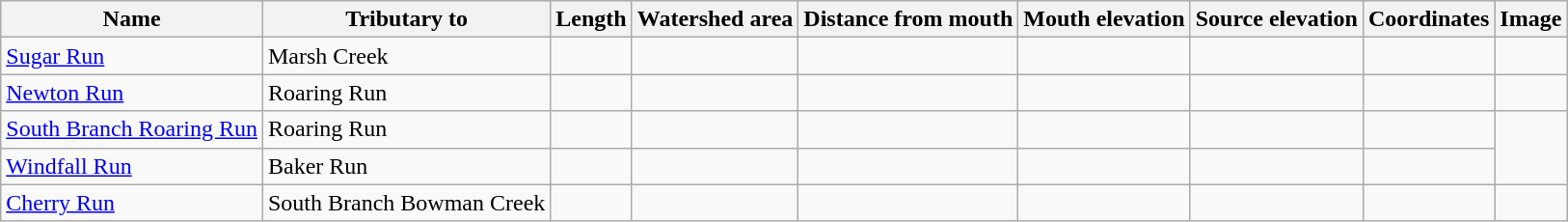<table class="wikitable sortable">
<tr>
<th>Name</th>
<th>Tributary to</th>
<th>Length</th>
<th>Watershed area</th>
<th>Distance from mouth</th>
<th>Mouth elevation</th>
<th>Source elevation</th>
<th>Coordinates</th>
<th class="unsortable">Image</th>
</tr>
<tr>
<td><a href='#'>Sugar Run</a></td>
<td>Marsh Creek</td>
<td></td>
<td></td>
<td></td>
<td></td>
<td></td>
<td></td>
</tr>
<tr>
<td><a href='#'>Newton Run</a></td>
<td>Roaring Run</td>
<td></td>
<td></td>
<td></td>
<td></td>
<td></td>
<td></td>
<td></td>
</tr>
<tr>
<td><a href='#'>South Branch Roaring Run</a></td>
<td>Roaring Run</td>
<td></td>
<td></td>
<td></td>
<td></td>
<td></td>
<td></td>
</tr>
<tr>
<td><a href='#'>Windfall Run</a></td>
<td>Baker Run</td>
<td></td>
<td></td>
<td></td>
<td></td>
<td></td>
<td></td>
</tr>
<tr>
<td><a href='#'>Cherry Run</a></td>
<td>South Branch Bowman Creek</td>
<td></td>
<td></td>
<td></td>
<td></td>
<td></td>
<td></td>
<td></td>
</tr>
</table>
